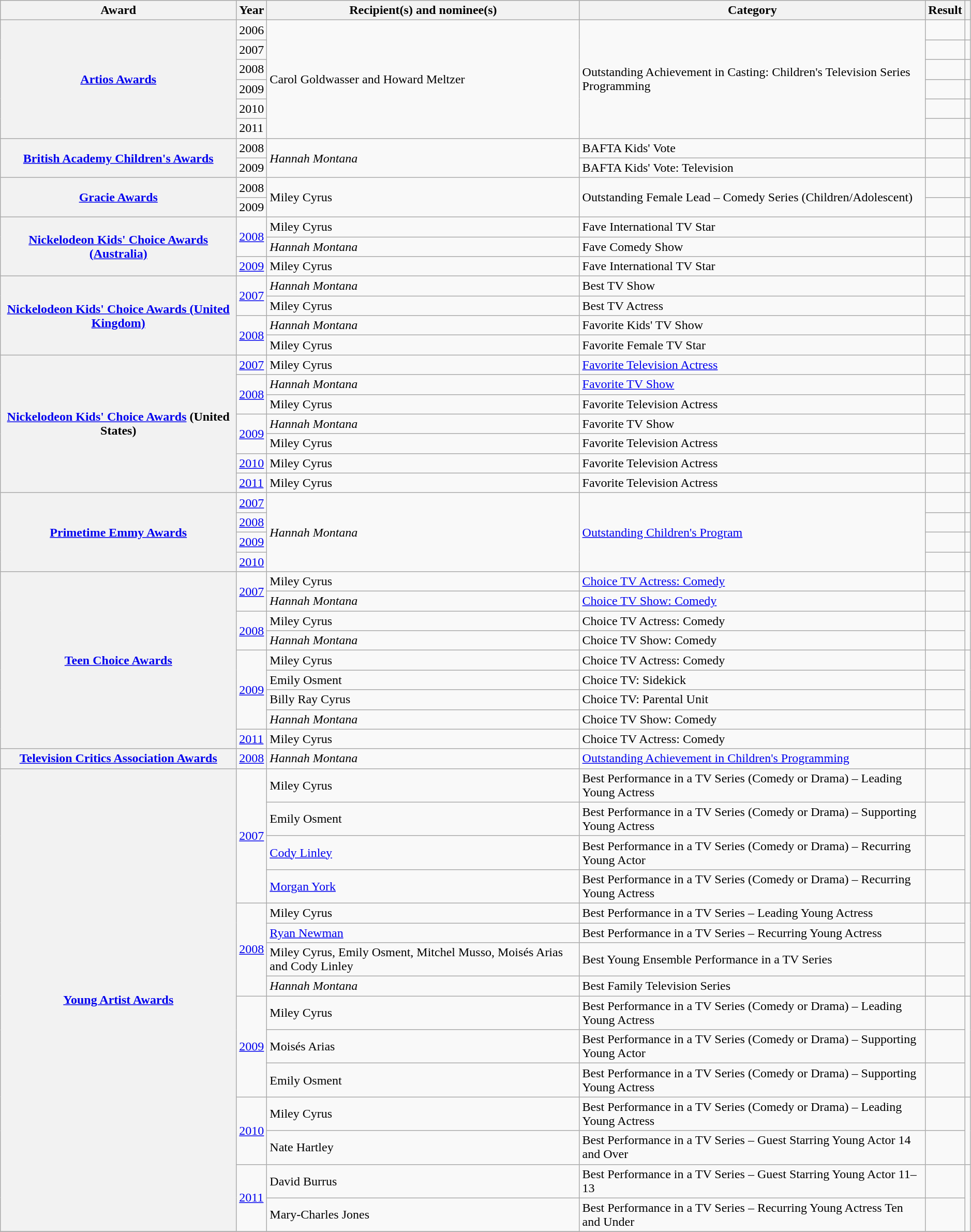<table class="wikitable plainrowheaders sortable mw-collapsible" style="width:99%">
<tr style="background:#ccc; text-align:center;">
<th scope="col">Award</th>
<th scope="col">Year</th>
<th scope="col">Recipient(s) and nominee(s)</th>
<th scope="col">Category</th>
<th scope="col">Result</th>
<th scope="col" class="unsortable"></th>
</tr>
<tr>
<th scope="row" rowspan="6"><a href='#'>Artios Awards</a></th>
<td>2006</td>
<td data-sort-value="Goldwasser, Carol & Meltzer, Howard" rowspan="6">Carol Goldwasser and Howard Meltzer</td>
<td rowspan="6">Outstanding Achievement in Casting: Children's Television Series Programming</td>
<td></td>
<td style="text-align:center;"></td>
</tr>
<tr>
<td>2007</td>
<td></td>
<td style="text-align:center;"></td>
</tr>
<tr>
<td>2008</td>
<td></td>
<td style="text-align:center;"></td>
</tr>
<tr>
<td>2009</td>
<td></td>
<td style="text-align:center;"></td>
</tr>
<tr>
<td>2010</td>
<td></td>
<td style="text-align:center;"></td>
</tr>
<tr>
<td>2011</td>
<td></td>
<td style="text-align:center;"></td>
</tr>
<tr>
<th scope="row" rowspan="2"><a href='#'>British Academy Children's Awards</a></th>
<td>2008</td>
<td data-sort-value="Hannah Montana" rowspan="2"><em>Hannah Montana</em></td>
<td>BAFTA Kids' Vote</td>
<td></td>
<td style="text-align:center;"></td>
</tr>
<tr>
<td>2009</td>
<td>BAFTA Kids' Vote: Television</td>
<td></td>
<td style="text-align:center;"></td>
</tr>
<tr>
<th scope="row" rowspan="2"><a href='#'>Gracie Awards</a></th>
<td>2008</td>
<td data-sort-value="Cyrus, Miley" rowspan="2">Miley Cyrus</td>
<td rowspan="2">Outstanding Female Lead – Comedy Series (Children/Adolescent)</td>
<td></td>
<td style="text-align:center;"></td>
</tr>
<tr>
<td>2009</td>
<td></td>
<td style="text-align:center;"></td>
</tr>
<tr>
<th scope="row" rowspan="3"><a href='#'>Nickelodeon Kids' Choice Awards (Australia)</a></th>
<td rowspan="2"><a href='#'>2008</a></td>
<td data-sort-value="Cyrus, Miley">Miley Cyrus</td>
<td>Fave International TV Star</td>
<td></td>
<td style="text-align:center;"></td>
</tr>
<tr>
<td data-sort-value="Hannah Montana"><em>Hannah Montana</em></td>
<td>Fave Comedy Show</td>
<td></td>
<td style="text-align:center;"></td>
</tr>
<tr>
<td><a href='#'>2009</a></td>
<td data-sort-value="Cyrus, Miley">Miley Cyrus</td>
<td>Fave International TV Star</td>
<td></td>
<td style="text-align:center;"></td>
</tr>
<tr>
<th scope="row" rowspan="4"><a href='#'>Nickelodeon Kids' Choice Awards (United Kingdom)</a></th>
<td rowspan="2"><a href='#'>2007</a></td>
<td data-sort-value="Hannah Montana"><em>Hannah Montana</em></td>
<td>Best TV Show</td>
<td></td>
<td style="text-align:center;" rowspan="2"></td>
</tr>
<tr>
<td data-sort-value="Cyrus, Miley">Miley Cyrus</td>
<td>Best TV Actress</td>
<td></td>
</tr>
<tr>
<td rowspan="2"><a href='#'>2008</a></td>
<td data-sort-value="Hannah Montana"><em>Hannah Montana</em></td>
<td>Favorite Kids' TV Show</td>
<td></td>
<td style="text-align:center;"></td>
</tr>
<tr>
<td data-sort-value="Cyrus, Miley">Miley Cyrus</td>
<td>Favorite Female TV Star</td>
<td></td>
<td style="text-align:center;"></td>
</tr>
<tr>
<th scope="row" rowspan="7"><a href='#'>Nickelodeon Kids' Choice Awards</a> (United States)</th>
<td><a href='#'>2007</a></td>
<td data-sort-value="Cyrus, Miley">Miley Cyrus</td>
<td><a href='#'>Favorite Television Actress</a></td>
<td></td>
<td style="text-align:center;"></td>
</tr>
<tr>
<td rowspan="2"><a href='#'>2008</a></td>
<td data-sort-value="Hannah Montana"><em>Hannah Montana</em></td>
<td><a href='#'>Favorite TV Show</a></td>
<td></td>
<td style="text-align:center;" rowspan="2"></td>
</tr>
<tr>
<td data-sort-value="Cyrus, Miley">Miley Cyrus</td>
<td>Favorite Television Actress</td>
<td></td>
</tr>
<tr>
<td rowspan="2"><a href='#'>2009</a></td>
<td data-sort-value="Hannah Montana"><em>Hannah Montana</em></td>
<td>Favorite TV Show</td>
<td></td>
<td style="text-align:center;" rowspan="2"></td>
</tr>
<tr>
<td data-sort-value="Cyrus, Miley">Miley Cyrus</td>
<td>Favorite Television Actress</td>
<td></td>
</tr>
<tr>
<td><a href='#'>2010</a></td>
<td data-sort-value="Cyrus, Miley">Miley Cyrus</td>
<td>Favorite Television Actress</td>
<td></td>
<td style="text-align:center;"></td>
</tr>
<tr>
<td><a href='#'>2011</a></td>
<td data-sort-value="Cyrus, Miley">Miley Cyrus</td>
<td>Favorite Television Actress</td>
<td></td>
<td style="text-align:center;"></td>
</tr>
<tr>
<th scope="row" rowspan="4"><a href='#'>Primetime Emmy Awards</a></th>
<td><a href='#'>2007</a></td>
<td data-sort-value="Hannah Montana" rowspan="4"><em>Hannah Montana</em></td>
<td rowspan="4"><a href='#'>Outstanding Children's Program</a></td>
<td></td>
<td style="text-align:center;"></td>
</tr>
<tr>
<td><a href='#'>2008</a></td>
<td></td>
<td style="text-align:center;"></td>
</tr>
<tr>
<td><a href='#'>2009</a></td>
<td></td>
<td style="text-align:center;"></td>
</tr>
<tr>
<td><a href='#'>2010</a></td>
<td></td>
<td style="text-align:center;"></td>
</tr>
<tr>
<th scope="row" rowspan="9"><a href='#'>Teen Choice Awards</a></th>
<td rowspan="2"><a href='#'>2007</a></td>
<td data-sort-value="Cyrus, Miley">Miley Cyrus</td>
<td><a href='#'>Choice TV Actress: Comedy</a></td>
<td></td>
<td style="text-align:center;" rowspan="2"></td>
</tr>
<tr>
<td data-sort-value="Hannah Montana"><em>Hannah Montana</em></td>
<td><a href='#'>Choice TV Show: Comedy</a></td>
<td></td>
</tr>
<tr>
<td rowspan="2"><a href='#'>2008</a></td>
<td data-sort-value="Cyrus, Miley">Miley Cyrus</td>
<td>Choice TV Actress: Comedy</td>
<td></td>
<td style="text-align:center;" rowspan="2"></td>
</tr>
<tr>
<td data-sort-value="Hannah Montana"><em>Hannah Montana</em></td>
<td>Choice TV Show: Comedy</td>
<td></td>
</tr>
<tr>
<td rowspan="4"><a href='#'>2009</a></td>
<td data-sort-value="Cyrus, Miley">Miley Cyrus</td>
<td>Choice TV Actress: Comedy</td>
<td></td>
<td style="text-align:center;" rowspan="4"></td>
</tr>
<tr>
<td data-sort-value="Osment, Emily">Emily Osment</td>
<td>Choice TV: Sidekick</td>
<td></td>
</tr>
<tr>
<td data-sort-value="Cyrus, Billy Ray">Billy Ray Cyrus</td>
<td>Choice TV: Parental Unit</td>
<td></td>
</tr>
<tr>
<td data-sort-value="Hannah Montana"><em>Hannah Montana</em></td>
<td>Choice TV Show: Comedy</td>
<td></td>
</tr>
<tr>
<td><a href='#'>2011</a></td>
<td data-sort-value="Cyrus, Miley">Miley Cyrus</td>
<td>Choice TV Actress: Comedy</td>
<td></td>
<td style="text-align:center;"></td>
</tr>
<tr>
<th scope="row"><a href='#'>Television Critics Association Awards</a></th>
<td><a href='#'>2008</a></td>
<td data-sort-value="Hannah Montana"><em>Hannah Montana</em></td>
<td><a href='#'>Outstanding Achievement in Children's Programming</a></td>
<td></td>
<td style="text-align:center;"></td>
</tr>
<tr>
<th scope="row" rowspan="15"><a href='#'>Young Artist Awards</a></th>
<td rowspan="4"><a href='#'>2007</a></td>
<td data-sort-value="Cyrus, Miley">Miley Cyrus</td>
<td>Best Performance in a TV Series (Comedy or Drama) – Leading Young Actress</td>
<td></td>
<td style="text-align:center;" rowspan="4"></td>
</tr>
<tr>
<td data-sort-value="Osment, Emily">Emily Osment</td>
<td>Best Performance in a TV Series (Comedy or Drama) – Supporting Young Actress</td>
<td></td>
</tr>
<tr>
<td data-sort-value="Linley, Cody"><a href='#'>Cody Linley</a></td>
<td>Best Performance in a TV Series (Comedy or Drama) – Recurring Young Actor</td>
<td></td>
</tr>
<tr>
<td data-sort-value="York, Morgan"><a href='#'>Morgan York</a></td>
<td>Best Performance in a TV Series (Comedy or Drama) – Recurring Young Actress</td>
<td></td>
</tr>
<tr>
<td rowspan="4"><a href='#'>2008</a></td>
<td data-sort-value="Cyrus, Miley">Miley Cyrus</td>
<td>Best Performance in a TV Series – Leading Young Actress</td>
<td></td>
<td style="text-align:center;" rowspan="4"></td>
</tr>
<tr>
<td data-sort-value="Newman, Ryan"><a href='#'>Ryan Newman</a></td>
<td>Best Performance in a TV Series – Recurring Young Actress</td>
<td></td>
</tr>
<tr>
<td data-sort-value="Cyrus, Miley">Miley Cyrus, Emily Osment, Mitchel Musso, Moisés Arias and Cody Linley</td>
<td>Best Young Ensemble Performance in a TV Series</td>
<td></td>
</tr>
<tr>
<td data-sort-value="Hannah Montana"><em>Hannah Montana</em></td>
<td>Best Family Television Series</td>
<td></td>
</tr>
<tr>
<td rowspan="3"><a href='#'>2009</a></td>
<td data-sort-value="Cyrus, Miley">Miley Cyrus</td>
<td>Best Performance in a TV Series (Comedy or Drama) – Leading Young Actress</td>
<td></td>
<td style="text-align:center;" rowspan="3"></td>
</tr>
<tr>
<td data-sort-value="Arias, Moisés">Moisés Arias</td>
<td>Best Performance in a TV Series (Comedy or Drama) – Supporting Young Actor</td>
<td></td>
</tr>
<tr>
<td data-sort-value="Osment, Emily">Emily Osment</td>
<td>Best Performance in a TV Series (Comedy or Drama) – Supporting Young Actress</td>
<td></td>
</tr>
<tr>
<td rowspan="2"><a href='#'>2010</a></td>
<td data-sort-value="Cyrus, Miley">Miley Cyrus</td>
<td>Best Performance in a TV Series (Comedy or Drama) – Leading Young Actress</td>
<td></td>
<td style="text-align:center;" rowspan="2"></td>
</tr>
<tr>
<td data-sort-value="Hartley, Nate">Nate Hartley</td>
<td>Best Performance in a TV Series – Guest Starring Young Actor 14 and Over</td>
<td></td>
</tr>
<tr>
<td rowspan="2"><a href='#'>2011</a></td>
<td data-sort-value="Burrus, David">David Burrus</td>
<td>Best Performance in a TV Series – Guest Starring Young Actor 11–13</td>
<td></td>
<td style="text-align:center;" rowspan="2"></td>
</tr>
<tr>
<td data-sort-value="Jones, Mary-Charles">Mary-Charles Jones</td>
<td>Best Performance in a TV Series – Recurring Young Actress Ten and Under</td>
<td></td>
</tr>
<tr>
</tr>
</table>
